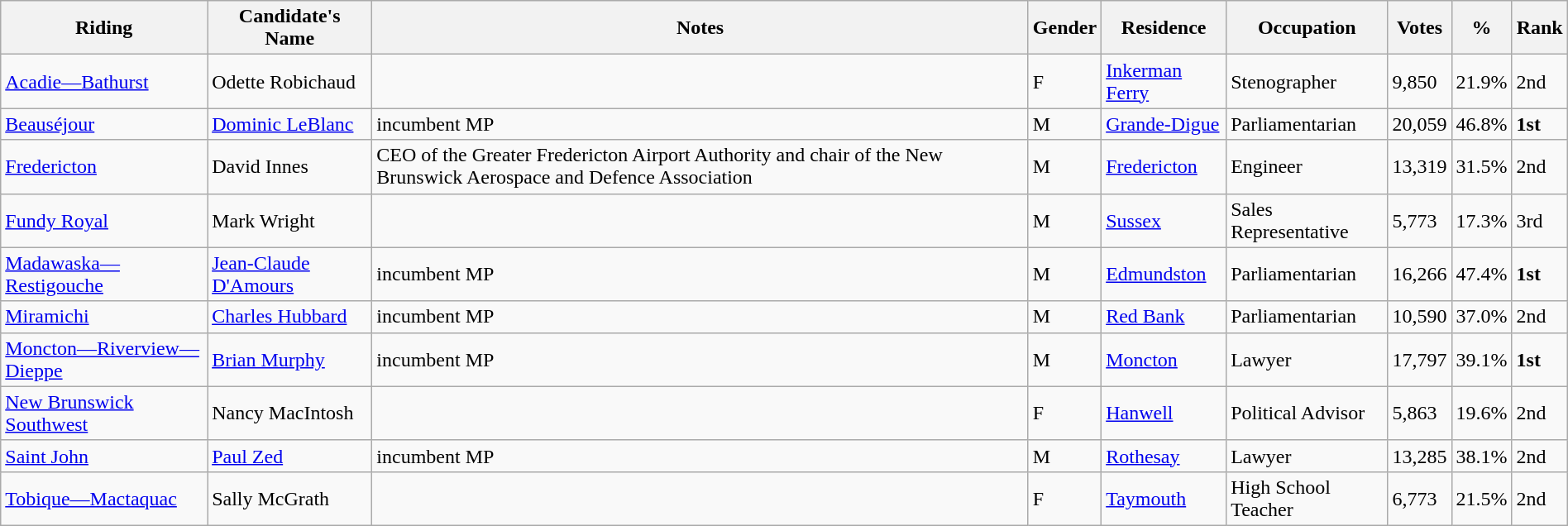<table class="wikitable sortable" width="100%">
<tr>
<th>Riding</th>
<th>Candidate's Name</th>
<th>Notes</th>
<th>Gender</th>
<th>Residence</th>
<th>Occupation</th>
<th>Votes</th>
<th>%</th>
<th>Rank</th>
</tr>
<tr>
<td><a href='#'>Acadie—Bathurst</a></td>
<td>Odette Robichaud</td>
<td></td>
<td>F</td>
<td><a href='#'>Inkerman Ferry</a></td>
<td>Stenographer</td>
<td>9,850</td>
<td>21.9%</td>
<td>2nd</td>
</tr>
<tr>
<td><a href='#'>Beauséjour</a></td>
<td><a href='#'>Dominic LeBlanc</a></td>
<td>incumbent MP</td>
<td>M</td>
<td><a href='#'>Grande-Digue</a></td>
<td>Parliamentarian</td>
<td>20,059</td>
<td>46.8%</td>
<td><strong>1st</strong></td>
</tr>
<tr>
<td><a href='#'>Fredericton</a></td>
<td>David Innes</td>
<td>CEO of the Greater Fredericton Airport Authority and chair of the New Brunswick Aerospace and Defence Association</td>
<td>M</td>
<td><a href='#'>Fredericton</a></td>
<td>Engineer</td>
<td>13,319</td>
<td>31.5%</td>
<td>2nd</td>
</tr>
<tr>
<td><a href='#'>Fundy Royal</a></td>
<td>Mark Wright</td>
<td></td>
<td>M</td>
<td><a href='#'>Sussex</a></td>
<td>Sales Representative</td>
<td>5,773</td>
<td>17.3%</td>
<td>3rd</td>
</tr>
<tr>
<td><a href='#'>Madawaska—Restigouche</a></td>
<td><a href='#'>Jean-Claude D'Amours</a></td>
<td>incumbent MP</td>
<td>M</td>
<td><a href='#'>Edmundston</a></td>
<td>Parliamentarian</td>
<td>16,266</td>
<td>47.4%</td>
<td><strong>1st</strong></td>
</tr>
<tr>
<td><a href='#'>Miramichi</a></td>
<td><a href='#'>Charles Hubbard</a></td>
<td>incumbent MP</td>
<td>M</td>
<td><a href='#'>Red Bank</a></td>
<td>Parliamentarian</td>
<td>10,590</td>
<td>37.0%</td>
<td>2nd</td>
</tr>
<tr>
<td><a href='#'>Moncton—Riverview—Dieppe</a></td>
<td><a href='#'>Brian Murphy</a></td>
<td>incumbent MP</td>
<td>M</td>
<td><a href='#'>Moncton</a></td>
<td>Lawyer</td>
<td>17,797</td>
<td>39.1%</td>
<td><strong>1st</strong></td>
</tr>
<tr>
<td><a href='#'>New Brunswick Southwest</a></td>
<td>Nancy MacIntosh</td>
<td></td>
<td>F</td>
<td><a href='#'>Hanwell</a></td>
<td>Political Advisor</td>
<td>5,863</td>
<td>19.6%</td>
<td>2nd</td>
</tr>
<tr>
<td><a href='#'>Saint John</a></td>
<td><a href='#'>Paul Zed</a></td>
<td>incumbent MP</td>
<td>M</td>
<td><a href='#'>Rothesay</a></td>
<td>Lawyer</td>
<td>13,285</td>
<td>38.1%</td>
<td>2nd</td>
</tr>
<tr>
<td><a href='#'>Tobique—Mactaquac</a></td>
<td>Sally McGrath</td>
<td></td>
<td>F</td>
<td><a href='#'>Taymouth</a></td>
<td>High School Teacher</td>
<td>6,773</td>
<td>21.5%</td>
<td>2nd</td>
</tr>
</table>
